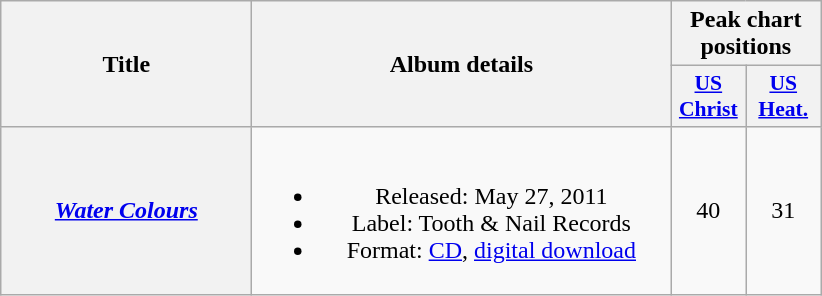<table class="wikitable plainrowheaders" style="text-align:center;" border="1">
<tr>
<th scope="col" rowspan="2" style="width:10em;">Title</th>
<th scope="col" rowspan="2" style="width:17em;">Album details</th>
<th scope="col" colspan="2">Peak chart positions</th>
</tr>
<tr>
<th scope="col" style="width:3em;font-size:90%;"><a href='#'>US<br>Christ</a><br></th>
<th scope="col" style="width:3em;font-size:90%;"><a href='#'>US<br>Heat.</a><br></th>
</tr>
<tr>
<th scope="row"><em><a href='#'>Water Colours</a></em></th>
<td><br><ul><li>Released: May 27, 2011</li><li>Label: Tooth & Nail Records</li><li>Format: <a href='#'>CD</a>, <a href='#'>digital download</a></li></ul></td>
<td>40</td>
<td>31</td>
</tr>
</table>
